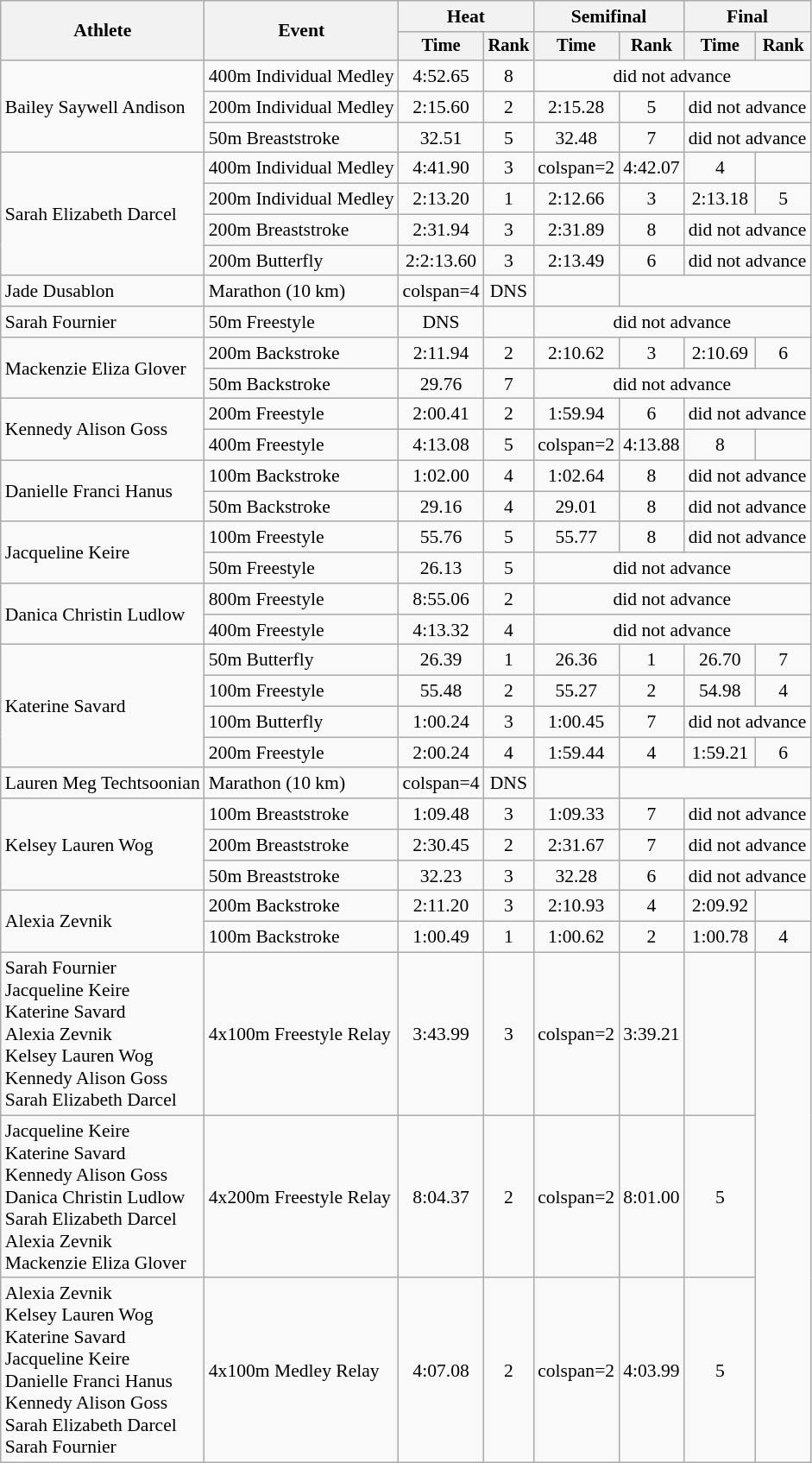<table class=wikitable style="font-size:90%">
<tr>
<th rowspan="2">Athlete</th>
<th rowspan="2">Event</th>
<th colspan="2">Heat</th>
<th colspan="2">Semifinal</th>
<th colspan="2">Final</th>
</tr>
<tr style="font-size:95%">
<th>Time</th>
<th>Rank</th>
<th>Time</th>
<th>Rank</th>
<th>Time</th>
<th>Rank</th>
</tr>
<tr align=center>
<td align=left rowspan=3>Bailey Saywell Andison</td>
<td align=left>400m Individual Medley</td>
<td>4:52.65</td>
<td>8</td>
<td colspan=4>did not advance</td>
</tr>
<tr align=center>
<td align=left>200m Individual Medley</td>
<td>2:15.60</td>
<td>2</td>
<td>2:15.28</td>
<td>5</td>
<td colspan=2>did not advance</td>
</tr>
<tr align=center>
<td align=left>50m Breaststroke</td>
<td>32.51</td>
<td>5</td>
<td>32.48</td>
<td>7</td>
<td colspan=2>did not advance</td>
</tr>
<tr align=center>
<td align=left rowspan=4>Sarah Elizabeth Darcel</td>
<td align=left>400m Individual Medley</td>
<td>4:41.90</td>
<td>3</td>
<td>colspan=2 </td>
<td>4:42.07</td>
<td>4</td>
</tr>
<tr align=center>
<td align=left>200m Individual Medley</td>
<td>2:13.20</td>
<td>1</td>
<td>2:12.66</td>
<td>3</td>
<td>2:13.18</td>
<td>5</td>
</tr>
<tr align=center>
<td align=left>200m Breaststroke</td>
<td>2:31.94</td>
<td>3</td>
<td>2:31.89</td>
<td>8</td>
<td colspan=2>did not advance</td>
</tr>
<tr align=center>
<td align=left>200m Butterfly</td>
<td>2:2:13.60</td>
<td>3</td>
<td>2:13.49</td>
<td>6</td>
<td colspan=2>did not advance</td>
</tr>
<tr align=center>
<td align=left>Jade Dusablon</td>
<td align=left>Marathon (10 km)</td>
<td>colspan=4 </td>
<td>DNS</td>
<td></td>
</tr>
<tr align=center>
<td align=left>Sarah Fournier</td>
<td align=left>50m Freestyle</td>
<td>DNS</td>
<td></td>
<td colspan=4>did not advance</td>
</tr>
<tr align=center>
<td align=left rowspan=2>Mackenzie Eliza Glover</td>
<td align=left>200m Backstroke</td>
<td>2:11.94</td>
<td>2</td>
<td>2:10.62</td>
<td>3</td>
<td>2:10.69</td>
<td>6</td>
</tr>
<tr align=center>
<td align=left>50m Backstroke</td>
<td>29.76</td>
<td>7</td>
<td colspan=4>did not advance</td>
</tr>
<tr align=center>
<td align=left rowspan=2>Kennedy Alison Goss</td>
<td align=left>200m Freestyle</td>
<td>2:00.41</td>
<td>2</td>
<td>1:59.94</td>
<td>6</td>
<td colspan=2>did not advance</td>
</tr>
<tr align=center>
<td align=left>400m Freestyle</td>
<td>4:13.08</td>
<td>5</td>
<td>colspan=2 </td>
<td>4:13.88</td>
<td>8</td>
</tr>
<tr align=center>
<td align=left rowspan=2>Danielle Franci Hanus</td>
<td align=left>100m Backstroke</td>
<td>1:02.00</td>
<td>4</td>
<td>1:02.64</td>
<td>8</td>
<td colspan=2>did not advance</td>
</tr>
<tr align=center>
<td align=left>50m Backstroke</td>
<td>29.16</td>
<td>4</td>
<td>29.01</td>
<td>8</td>
<td colspan=2>did not advance</td>
</tr>
<tr align=center>
<td align=left rowspan=2>Jacqueline Keire</td>
<td align=left>100m Freestyle</td>
<td>55.76</td>
<td>5</td>
<td>55.77</td>
<td>8</td>
<td colspan=2>did not advance</td>
</tr>
<tr align=center>
<td align=left>50m Freestyle</td>
<td>26.13</td>
<td>5</td>
<td colspan=4>did not advance</td>
</tr>
<tr align=center>
<td align=left rowspan=2>Danica Christin Ludlow</td>
<td align=left>800m Freestyle</td>
<td>8:55.06</td>
<td>2</td>
<td colspan=4>did not advance</td>
</tr>
<tr align=center>
<td align=left>400m Freestyle</td>
<td>4:13.32</td>
<td>4</td>
<td colspan=4>did not advance</td>
</tr>
<tr align=center>
<td align=left rowspan=4>Katerine Savard</td>
<td align=left>50m Butterfly</td>
<td>26.39</td>
<td>1</td>
<td>26.36</td>
<td>1</td>
<td>26.70</td>
<td>7</td>
</tr>
<tr align=center>
<td align=left>100m Freestyle</td>
<td>55.48</td>
<td>2</td>
<td>55.27</td>
<td>2</td>
<td>54.98</td>
<td>4</td>
</tr>
<tr align=center>
<td align=left>100m Butterfly</td>
<td>1:00.24</td>
<td>3</td>
<td>1:00.45</td>
<td>7</td>
<td colspan=2>did not advance</td>
</tr>
<tr align=center>
<td align=left>200m Freestyle</td>
<td>2:00.24</td>
<td>4</td>
<td>1:59.44</td>
<td>4</td>
<td>1:59.21</td>
<td>6</td>
</tr>
<tr align=center>
<td align=left>Lauren Meg Techtsoonian</td>
<td align=left>Marathon (10 km)</td>
<td>colspan=4 </td>
<td>DNS</td>
<td></td>
</tr>
<tr align=center>
<td align=left rowspan=3>Kelsey Lauren Wog</td>
<td align=left>100m Breaststroke</td>
<td>1:09.48</td>
<td>3</td>
<td>1:09.33</td>
<td>7</td>
<td colspan=2>did not advance</td>
</tr>
<tr align=center>
<td align=left>200m Breaststroke</td>
<td>2:30.45</td>
<td>2</td>
<td>2:31.67</td>
<td>7</td>
<td colspan=2>did not advance</td>
</tr>
<tr align=center>
<td align=left>50m Breaststroke</td>
<td>32.23</td>
<td>3</td>
<td>32.28</td>
<td>6</td>
<td colspan=2>did not advance</td>
</tr>
<tr align=center>
<td align=left rowspan=2>Alexia Zevnik</td>
<td align=left>200m Backstroke</td>
<td>2:11.20</td>
<td>3</td>
<td>2:10.93</td>
<td>4</td>
<td>2:09.92</td>
<td></td>
</tr>
<tr align=center>
<td align=left>100m Backstroke</td>
<td>1:00.49</td>
<td>1</td>
<td>1:00.62</td>
<td>2</td>
<td>1:00.78</td>
<td>4</td>
</tr>
<tr align=center>
<td align=left>Sarah Fournier<br>Jacqueline Keire<br>Katerine Savard<br>Alexia Zevnik<br>Kelsey Lauren Wog<br>Kennedy Alison Goss<br>Sarah Elizabeth Darcel</td>
<td align=left>4x100m Freestyle Relay</td>
<td>3:43.99</td>
<td>3</td>
<td>colspan=2 </td>
<td>3:39.21</td>
<td></td>
</tr>
<tr align=center>
<td align=left>Jacqueline Keire<br>Katerine Savard<br>Kennedy Alison Goss<br>Danica Christin Ludlow<br>Sarah Elizabeth Darcel<br>Alexia Zevnik<br>Mackenzie Eliza Glover</td>
<td align=left>4x200m Freestyle Relay</td>
<td>8:04.37</td>
<td>2</td>
<td>colspan=2 </td>
<td>8:01.00</td>
<td>5</td>
</tr>
<tr align=center>
<td align=left>Alexia Zevnik<br>Kelsey Lauren Wog<br>Katerine Savard<br>Jacqueline Keire<br>Danielle Franci Hanus<br>Kennedy Alison Goss<br>Sarah Elizabeth Darcel<br>Sarah Fournier</td>
<td align=left>4x100m Medley Relay</td>
<td>4:07.08</td>
<td>2</td>
<td>colspan=2 </td>
<td>4:03.99</td>
<td>5</td>
</tr>
</table>
